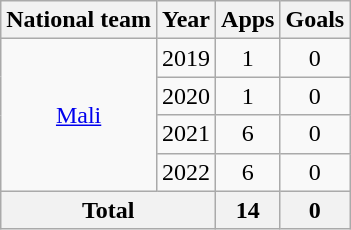<table class="wikitable" style="text-align:center">
<tr>
<th>National team</th>
<th>Year</th>
<th>Apps</th>
<th>Goals</th>
</tr>
<tr>
<td rowspan="4"><a href='#'>Mali</a></td>
<td>2019</td>
<td>1</td>
<td>0</td>
</tr>
<tr>
<td>2020</td>
<td>1</td>
<td>0</td>
</tr>
<tr>
<td>2021</td>
<td>6</td>
<td>0</td>
</tr>
<tr>
<td>2022</td>
<td>6</td>
<td>0</td>
</tr>
<tr>
<th colspan="2">Total</th>
<th>14</th>
<th>0</th>
</tr>
</table>
